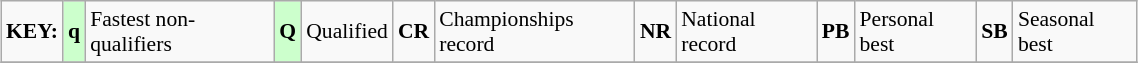<table class="wikitable" style="margin:0.5em auto; font-size:90%;position:relative;" width=60%>
<tr>
<td><strong>KEY:</strong></td>
<td bgcolor=ccffcc align=center><strong>q</strong></td>
<td>Fastest non-qualifiers</td>
<td bgcolor=ccffcc align=center><strong>Q</strong></td>
<td>Qualified</td>
<td align=center><strong>CR</strong></td>
<td>Championships record</td>
<td align=center><strong>NR</strong></td>
<td>National record</td>
<td align=center><strong>PB</strong></td>
<td>Personal best</td>
<td align=center><strong>SB</strong></td>
<td>Seasonal best</td>
</tr>
<tr>
</tr>
</table>
